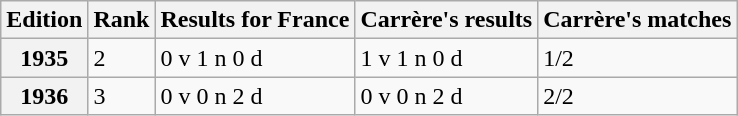<table class="wikitable">
<tr>
<th>Edition</th>
<th>Rank</th>
<th>Results for France</th>
<th>Carrère's results</th>
<th>Carrère's matches</th>
</tr>
<tr>
<th>1935</th>
<td>2</td>
<td>0 v 1 n 0 d</td>
<td>1 v 1 n 0 d</td>
<td>1/2</td>
</tr>
<tr>
<th>1936</th>
<td>3</td>
<td>0 v 0 n 2 d</td>
<td>0 v 0 n 2 d</td>
<td>2/2</td>
</tr>
</table>
